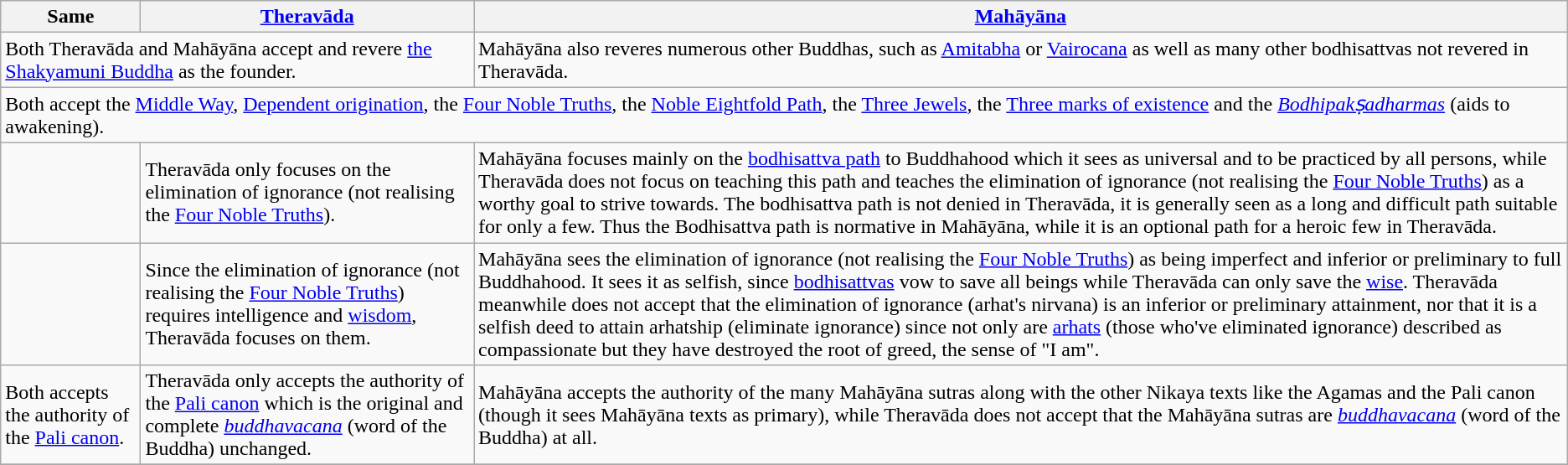<table class="wikitable">
<tr>
<th>Same</th>
<th><a href='#'>Theravāda</a></th>
<th><a href='#'>Mahāyāna</a></th>
</tr>
<tr>
<td colspan=2>Both Theravāda and Mahāyāna accept and revere <a href='#'>the Shakyamuni Buddha</a> as the founder.</td>
<td>Mahāyāna also reveres numerous other Buddhas, such as <a href='#'>Amitabha</a> or <a href='#'>Vairocana</a> as well as many other bodhisattvas not revered in Theravāda.</td>
</tr>
<tr>
<td colspan=3>Both accept the <a href='#'>Middle Way</a>, <a href='#'>Dependent origination</a>, the <a href='#'>Four Noble Truths</a>, the <a href='#'>Noble Eightfold Path</a>, the <a href='#'>Three Jewels</a>, the <a href='#'>Three marks of existence</a> and the <em><a href='#'>Bodhipakṣadharmas</a></em> (aids to awakening).</td>
</tr>
<tr>
<td></td>
<td>Theravāda only focuses on the elimination of ignorance (not realising the <a href='#'>Four Noble Truths</a>).</td>
<td>Mahāyāna focuses mainly on the <a href='#'>bodhisattva path</a> to Buddhahood which it sees as universal and to be practiced by all persons, while Theravāda does not focus on teaching this path and teaches the elimination of ignorance (not realising the <a href='#'>Four Noble Truths</a>) as a worthy goal to strive towards. The bodhisattva path is not denied in Theravāda, it is generally seen as a long and difficult path suitable for only a few. Thus the Bodhisattva path is normative in Mahāyāna, while it is an optional path for a heroic few in Theravāda.</td>
</tr>
<tr>
<td></td>
<td>Since the elimination of ignorance (not realising the <a href='#'>Four Noble Truths</a>) requires intelligence and <a href='#'>wisdom</a>, Theravāda focuses on them.</td>
<td>Mahāyāna sees the elimination of ignorance (not realising the <a href='#'>Four Noble Truths</a>) as being imperfect and inferior or preliminary to full Buddhahood. It sees it as selfish, since <a href='#'>bodhisattvas</a> vow to save all beings while Theravāda can only save the <a href='#'>wise</a>. Theravāda meanwhile does not accept that the elimination of ignorance (arhat's nirvana) is an inferior or preliminary attainment, nor that it is a selfish deed to attain arhatship (eliminate ignorance) since not only are <a href='#'>arhats</a> (those who've eliminated ignorance) described as compassionate but they have destroyed the root of greed, the sense of "I am".</td>
</tr>
<tr>
<td>Both accepts the authority of the <a href='#'>Pali canon</a>.</td>
<td>Theravāda only accepts the authority of the <a href='#'>Pali canon</a> which is the original and complete <em><a href='#'>buddhavacana</a></em> (word of the Buddha) unchanged.</td>
<td>Mahāyāna accepts the authority of the many Mahāyāna sutras along with the other Nikaya texts like the Agamas and the Pali canon (though it sees Mahāyāna texts as primary), while Theravāda does not accept that the Mahāyāna sutras are <em><a href='#'>buddhavacana</a></em> (word of the Buddha) at all.</td>
</tr>
<tr>
</tr>
</table>
